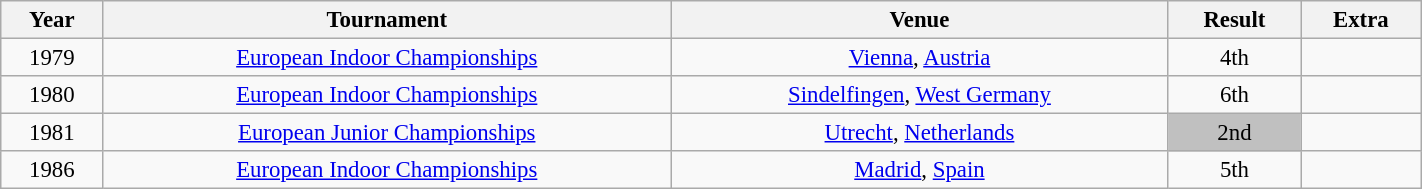<table class="wikitable" style=" text-align:center; font-size:95%;" width="75%">
<tr>
<th>Year</th>
<th>Tournament</th>
<th>Venue</th>
<th>Result</th>
<th>Extra</th>
</tr>
<tr>
<td>1979</td>
<td><a href='#'>European Indoor Championships</a></td>
<td><a href='#'>Vienna</a>, <a href='#'>Austria</a></td>
<td align="center">4th</td>
<td></td>
</tr>
<tr>
<td>1980</td>
<td><a href='#'>European Indoor Championships</a></td>
<td><a href='#'>Sindelfingen</a>, <a href='#'>West Germany</a></td>
<td align="center">6th</td>
<td></td>
</tr>
<tr>
<td>1981</td>
<td><a href='#'>European Junior Championships</a></td>
<td><a href='#'>Utrecht</a>, <a href='#'>Netherlands</a></td>
<td bgcolor="silver" align="center">2nd</td>
<td></td>
</tr>
<tr>
<td>1986</td>
<td><a href='#'>European Indoor Championships</a></td>
<td><a href='#'>Madrid</a>, <a href='#'>Spain</a></td>
<td align="center">5th</td>
<td></td>
</tr>
</table>
